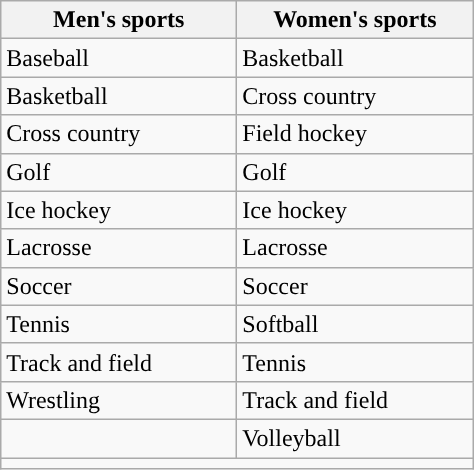<table class="wikitable"; style= "text-align: ">
<tr>
<th width=150px>Men's sports</th>
<th width=150px>Women's sports</th>
</tr>
<tr>
<td>Baseball</td>
<td>Basketball</td>
</tr>
<tr>
<td>Basketball</td>
<td>Cross country</td>
</tr>
<tr>
<td>Cross country</td>
<td>Field hockey</td>
</tr>
<tr>
<td>Golf</td>
<td>Golf</td>
</tr>
<tr>
<td>Ice hockey</td>
<td>Ice hockey</td>
</tr>
<tr>
<td>Lacrosse</td>
<td>Lacrosse</td>
</tr>
<tr>
<td>Soccer</td>
<td>Soccer</td>
</tr>
<tr>
<td>Tennis</td>
<td>Softball</td>
</tr>
<tr>
<td>Track and field</td>
<td>Tennis</td>
</tr>
<tr>
<td>Wrestling</td>
<td>Track and field</td>
</tr>
<tr>
<td></td>
<td>Volleyball</td>
</tr>
<tr>
<td colspan=2></td>
</tr>
</table>
